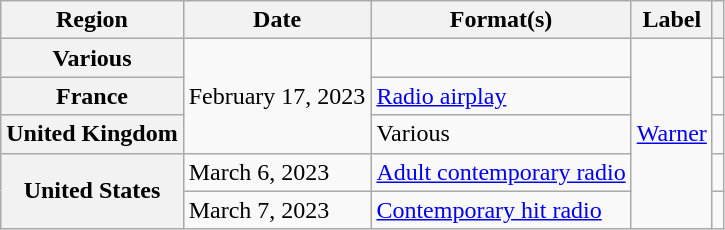<table class="wikitable plainrowheaders">
<tr>
<th scope="col">Region</th>
<th scope="col">Date</th>
<th scope="col">Format(s)</th>
<th scope="col">Label</th>
<th scope="col"></th>
</tr>
<tr>
<th scope="row">Various</th>
<td rowspan="3">February 17, 2023</td>
<td></td>
<td rowspan="5"><a href='#'>Warner</a></td>
<td align="center"></td>
</tr>
<tr>
<th scope="row">France</th>
<td><a href='#'>Radio airplay</a></td>
<td></td>
</tr>
<tr>
<th scope="row">United Kingdom</th>
<td>Various</td>
<td></td>
</tr>
<tr>
<th rowspan="2" scope="row">United States</th>
<td>March 6, 2023</td>
<td><a href='#'>Adult contemporary radio</a></td>
<td align="center"></td>
</tr>
<tr>
<td>March 7, 2023</td>
<td><a href='#'>Contemporary hit radio</a></td>
<td align="center"></td>
</tr>
</table>
